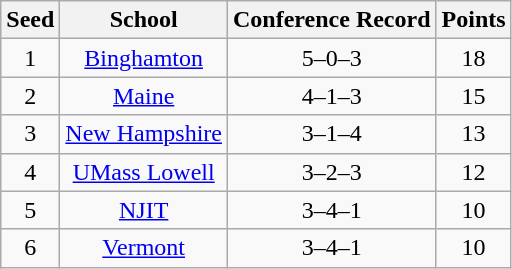<table class="wikitable" style="text-align:center">
<tr>
<th>Seed</th>
<th>School</th>
<th>Conference Record</th>
<th>Points</th>
</tr>
<tr>
<td>1</td>
<td><a href='#'>Binghamton</a></td>
<td>5–0–3</td>
<td>18</td>
</tr>
<tr>
<td>2</td>
<td><a href='#'>Maine</a></td>
<td>4–1–3</td>
<td>15</td>
</tr>
<tr>
<td>3</td>
<td><a href='#'>New Hampshire</a></td>
<td>3–1–4</td>
<td>13</td>
</tr>
<tr>
<td>4</td>
<td><a href='#'>UMass Lowell</a></td>
<td>3–2–3</td>
<td>12</td>
</tr>
<tr>
<td>5</td>
<td><a href='#'>NJIT</a></td>
<td>3–4–1</td>
<td>10</td>
</tr>
<tr>
<td>6</td>
<td><a href='#'>Vermont</a></td>
<td>3–4–1</td>
<td>10</td>
</tr>
</table>
